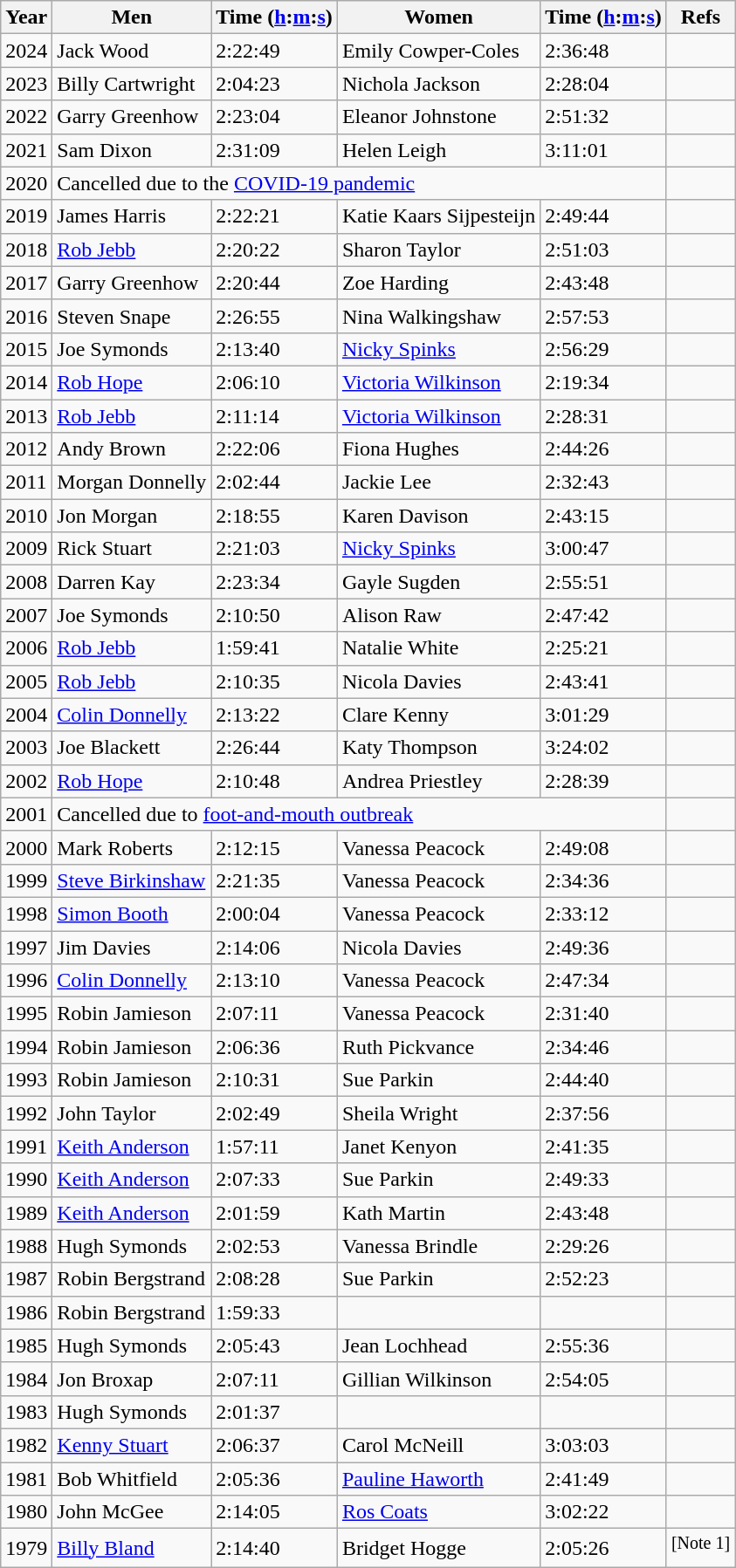<table class="wikitable sortable">
<tr>
<th>Year</th>
<th>Men</th>
<th>Time (<a href='#'>h</a>:<a href='#'>m</a>:<a href='#'>s</a>)</th>
<th>Women</th>
<th>Time (<a href='#'>h</a>:<a href='#'>m</a>:<a href='#'>s</a>)</th>
<th>Refs</th>
</tr>
<tr>
<td>2024</td>
<td>Jack Wood</td>
<td>2:22:49</td>
<td>Emily Cowper-Coles</td>
<td>2:36:48</td>
<td></td>
</tr>
<tr>
<td>2023</td>
<td>Billy Cartwright</td>
<td>2:04:23</td>
<td>Nichola Jackson</td>
<td>2:28:04</td>
<td></td>
</tr>
<tr>
<td>2022</td>
<td>Garry Greenhow</td>
<td>2:23:04</td>
<td>Eleanor Johnstone</td>
<td>2:51:32</td>
<td></td>
</tr>
<tr>
<td>2021</td>
<td>Sam Dixon</td>
<td>2:31:09</td>
<td>Helen Leigh</td>
<td>3:11:01</td>
<td></td>
</tr>
<tr>
<td>2020</td>
<td colspan="4">Cancelled due to the <a href='#'>COVID-19 pandemic</a></td>
</tr>
<tr>
<td>2019</td>
<td>James Harris</td>
<td>2:22:21</td>
<td>Katie Kaars Sijpesteijn</td>
<td>2:49:44</td>
<td></td>
</tr>
<tr>
<td>2018</td>
<td><a href='#'>Rob Jebb</a></td>
<td>2:20:22</td>
<td>Sharon Taylor</td>
<td>2:51:03</td>
<td></td>
</tr>
<tr>
<td>2017</td>
<td>Garry Greenhow</td>
<td>2:20:44</td>
<td>Zoe Harding</td>
<td>2:43:48</td>
<td></td>
</tr>
<tr>
<td>2016</td>
<td>Steven Snape</td>
<td>2:26:55</td>
<td>Nina Walkingshaw</td>
<td>2:57:53</td>
<td></td>
</tr>
<tr>
<td>2015</td>
<td>Joe Symonds</td>
<td>2:13:40</td>
<td><a href='#'>Nicky Spinks</a></td>
<td>2:56:29</td>
<td></td>
</tr>
<tr>
<td>2014</td>
<td><a href='#'>Rob Hope</a></td>
<td>2:06:10</td>
<td><a href='#'>Victoria Wilkinson</a></td>
<td>2:19:34</td>
<td></td>
</tr>
<tr>
<td>2013</td>
<td><a href='#'>Rob Jebb</a></td>
<td>2:11:14</td>
<td><a href='#'>Victoria Wilkinson</a></td>
<td>2:28:31</td>
<td></td>
</tr>
<tr>
<td>2012</td>
<td>Andy Brown</td>
<td>2:22:06</td>
<td>Fiona Hughes</td>
<td>2:44:26</td>
<td></td>
</tr>
<tr>
<td>2011</td>
<td>Morgan Donnelly</td>
<td>2:02:44</td>
<td>Jackie Lee</td>
<td>2:32:43</td>
<td></td>
</tr>
<tr>
<td>2010</td>
<td>Jon Morgan</td>
<td>2:18:55</td>
<td>Karen Davison</td>
<td>2:43:15</td>
<td></td>
</tr>
<tr>
<td>2009</td>
<td>Rick Stuart</td>
<td>2:21:03</td>
<td><a href='#'>Nicky Spinks</a></td>
<td>3:00:47</td>
<td></td>
</tr>
<tr>
<td>2008</td>
<td>Darren Kay</td>
<td>2:23:34</td>
<td>Gayle Sugden</td>
<td>2:55:51</td>
<td></td>
</tr>
<tr>
<td>2007</td>
<td>Joe Symonds</td>
<td>2:10:50</td>
<td>Alison Raw</td>
<td>2:47:42</td>
<td></td>
</tr>
<tr>
<td>2006</td>
<td><a href='#'>Rob Jebb</a></td>
<td>1:59:41</td>
<td>Natalie White</td>
<td>2:25:21</td>
<td></td>
</tr>
<tr>
<td>2005</td>
<td><a href='#'>Rob Jebb</a></td>
<td>2:10:35</td>
<td>Nicola Davies</td>
<td>2:43:41</td>
<td></td>
</tr>
<tr>
<td>2004</td>
<td><a href='#'>Colin Donnelly</a></td>
<td>2:13:22</td>
<td>Clare Kenny</td>
<td>3:01:29</td>
<td></td>
</tr>
<tr>
<td>2003</td>
<td>Joe Blackett</td>
<td>2:26:44</td>
<td>Katy Thompson</td>
<td>3:24:02</td>
<td></td>
</tr>
<tr>
<td>2002</td>
<td><a href='#'>Rob Hope</a></td>
<td>2:10:48</td>
<td>Andrea Priestley</td>
<td>2:28:39</td>
<td></td>
</tr>
<tr>
<td>2001</td>
<td colspan="4">Cancelled due to <a href='#'>foot-and-mouth outbreak</a></td>
</tr>
<tr>
<td>2000</td>
<td>Mark Roberts</td>
<td>2:12:15</td>
<td>Vanessa Peacock</td>
<td>2:49:08</td>
<td></td>
</tr>
<tr>
<td>1999</td>
<td><a href='#'>Steve Birkinshaw</a></td>
<td>2:21:35</td>
<td>Vanessa Peacock</td>
<td>2:34:36</td>
<td></td>
</tr>
<tr>
<td>1998</td>
<td><a href='#'>Simon Booth</a></td>
<td>2:00:04</td>
<td>Vanessa Peacock</td>
<td>2:33:12</td>
<td></td>
</tr>
<tr>
<td>1997</td>
<td>Jim Davies</td>
<td>2:14:06</td>
<td>Nicola Davies</td>
<td>2:49:36</td>
<td></td>
</tr>
<tr>
<td>1996</td>
<td><a href='#'>Colin Donnelly</a></td>
<td>2:13:10</td>
<td>Vanessa Peacock</td>
<td>2:47:34</td>
<td></td>
</tr>
<tr>
<td>1995</td>
<td>Robin Jamieson</td>
<td>2:07:11</td>
<td>Vanessa Peacock</td>
<td>2:31:40</td>
<td></td>
</tr>
<tr>
<td>1994</td>
<td>Robin Jamieson</td>
<td>2:06:36</td>
<td>Ruth Pickvance</td>
<td>2:34:46</td>
<td></td>
</tr>
<tr>
<td>1993</td>
<td>Robin Jamieson</td>
<td>2:10:31</td>
<td>Sue Parkin</td>
<td>2:44:40</td>
<td></td>
</tr>
<tr>
<td>1992</td>
<td>John Taylor</td>
<td>2:02:49</td>
<td>Sheila Wright</td>
<td>2:37:56</td>
<td></td>
</tr>
<tr>
<td>1991</td>
<td><a href='#'>Keith Anderson</a></td>
<td>1:57:11</td>
<td>Janet Kenyon</td>
<td>2:41:35</td>
<td></td>
</tr>
<tr>
<td>1990</td>
<td><a href='#'>Keith Anderson</a></td>
<td>2:07:33</td>
<td>Sue Parkin</td>
<td>2:49:33</td>
<td></td>
</tr>
<tr>
<td>1989</td>
<td><a href='#'>Keith Anderson</a></td>
<td>2:01:59</td>
<td>Kath Martin</td>
<td>2:43:48</td>
<td></td>
</tr>
<tr>
<td>1988</td>
<td>Hugh Symonds</td>
<td>2:02:53</td>
<td>Vanessa Brindle</td>
<td>2:29:26</td>
<td></td>
</tr>
<tr>
<td>1987</td>
<td>Robin Bergstrand</td>
<td>2:08:28</td>
<td>Sue Parkin</td>
<td>2:52:23</td>
<td></td>
</tr>
<tr>
<td>1986</td>
<td>Robin Bergstrand</td>
<td>1:59:33</td>
<td></td>
<td></td>
<td></td>
</tr>
<tr>
<td>1985</td>
<td>Hugh Symonds</td>
<td>2:05:43</td>
<td>Jean Lochhead</td>
<td>2:55:36</td>
<td></td>
</tr>
<tr>
<td>1984</td>
<td>Jon Broxap</td>
<td>2:07:11</td>
<td>Gillian Wilkinson</td>
<td>2:54:05</td>
<td></td>
</tr>
<tr>
<td>1983</td>
<td>Hugh Symonds</td>
<td>2:01:37</td>
<td></td>
<td></td>
<td></td>
</tr>
<tr>
<td>1982</td>
<td><a href='#'>Kenny Stuart</a></td>
<td>2:06:37</td>
<td>Carol McNeill</td>
<td>3:03:03</td>
<td></td>
</tr>
<tr>
<td>1981</td>
<td>Bob Whitfield</td>
<td>2:05:36</td>
<td><a href='#'>Pauline Haworth</a></td>
<td>2:41:49</td>
<td></td>
</tr>
<tr>
<td>1980</td>
<td>John McGee</td>
<td>2:14:05</td>
<td><a href='#'>Ros Coats</a></td>
<td>3:02:22</td>
<td></td>
</tr>
<tr>
<td>1979</td>
<td><a href='#'>Billy Bland</a></td>
<td>2:14:40</td>
<td>Bridget Hogge</td>
<td>2:05:26</td>
<td> <sup>[Note 1]</sup></td>
</tr>
</table>
